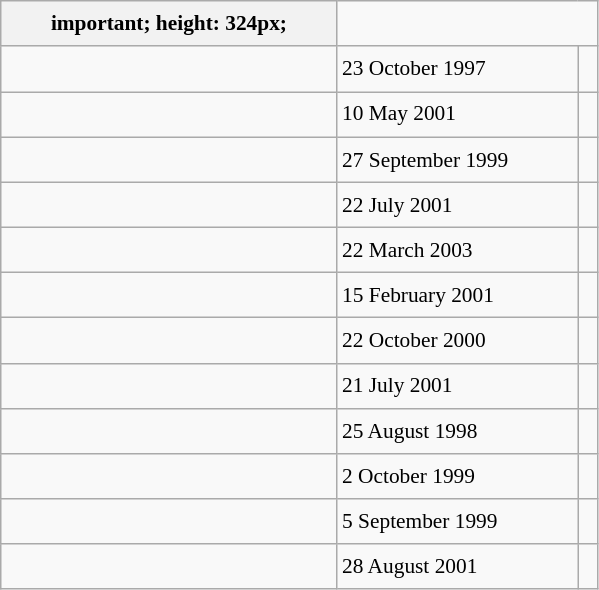<table class="wikitable" style="font-size: 89%; float: left; width: 28em; margin-right: 1em; line-height: 1.65em">
<tr>
<th>important; height: 324px;</th>
</tr>
<tr>
<td></td>
<td>23 October 1997</td>
<td></td>
</tr>
<tr>
<td></td>
<td>10 May 2001</td>
<td></td>
</tr>
<tr>
<td></td>
<td>27 September 1999</td>
<td></td>
</tr>
<tr>
<td></td>
<td>22 July 2001</td>
<td> </td>
</tr>
<tr>
<td></td>
<td>22 March 2003</td>
<td></td>
</tr>
<tr>
<td></td>
<td>15 February 2001</td>
<td> </td>
</tr>
<tr>
<td></td>
<td>22 October 2000</td>
<td></td>
</tr>
<tr>
<td></td>
<td>21 July 2001</td>
<td> </td>
</tr>
<tr>
<td></td>
<td>25 August 1998</td>
<td></td>
</tr>
<tr>
<td></td>
<td>2 October 1999</td>
<td></td>
</tr>
<tr>
<td></td>
<td>5 September 1999</td>
<td></td>
</tr>
<tr>
<td></td>
<td>28 August 2001</td>
<td></td>
</tr>
</table>
